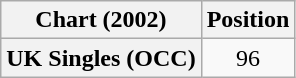<table class="wikitable plainrowheaders" style="text-align:center">
<tr>
<th>Chart (2002)</th>
<th>Position</th>
</tr>
<tr>
<th scope="row">UK Singles (OCC)</th>
<td>96</td>
</tr>
</table>
